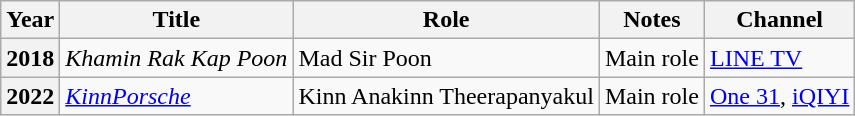<table class="wikitable sortable plainrowheaders">
<tr>
<th scope="col">Year</th>
<th scope="col">Title</th>
<th scope="col">Role</th>
<th class="unsortable" scope="col">Notes</th>
<th class="unsortable" scope="col">Channel</th>
</tr>
<tr>
<th scope="row" rowspan="1">2018</th>
<td><em>Khamin Rak Kap Poon</em></td>
<td>Mad Sir Poon</td>
<td>Main role</td>
<td><a href='#'>LINE TV</a></td>
</tr>
<tr>
<th scope="row" rowspan="1">2022</th>
<td><em><a href='#'>KinnPorsche</a></em></td>
<td>Kinn Anakinn Theerapanyakul</td>
<td>Main role</td>
<td><a href='#'>One 31</a>, <a href='#'>iQIYI</a></td>
</tr>
</table>
